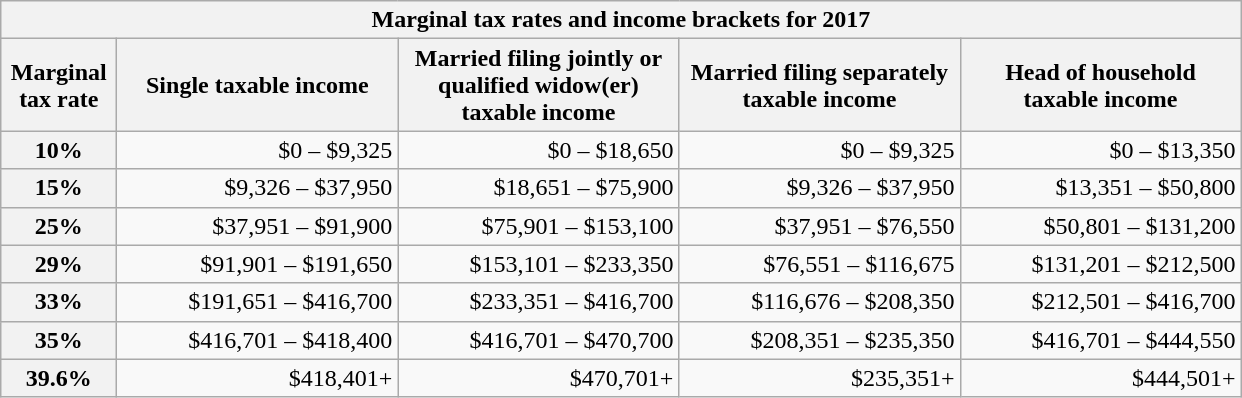<table class="wikitable collapsible collapsed" style="text-align:right" style="margin:0 0 1em 1em; font-size: 90%">
<tr>
<th colspan=5>Marginal tax rates and income brackets for 2017</th>
</tr>
<tr>
<th width=70>Marginal tax rate</th>
<th width=180>Single taxable income</th>
<th width=180>Married filing jointly or qualified widow(er) taxable income</th>
<th width=180>Married filing separately taxable income</th>
<th width=180>Head of household taxable income</th>
</tr>
<tr>
<th>10%</th>
<td>$0 – $9,325</td>
<td>$0 – $18,650</td>
<td>$0 – $9,325</td>
<td>$0 – $13,350</td>
</tr>
<tr>
<th>15%</th>
<td>$9,326 – $37,950</td>
<td>$18,651 – $75,900</td>
<td>$9,326 – $37,950</td>
<td>$13,351 – $50,800</td>
</tr>
<tr>
<th>25%</th>
<td>$37,951 – $91,900</td>
<td>$75,901 – $153,100</td>
<td>$37,951 – $76,550</td>
<td>$50,801 – $131,200</td>
</tr>
<tr>
<th>29%</th>
<td>$91,901 – $191,650</td>
<td>$153,101 – $233,350</td>
<td>$76,551 – $116,675</td>
<td>$131,201 – $212,500</td>
</tr>
<tr>
<th>33%</th>
<td>$191,651 – $416,700</td>
<td>$233,351 – $416,700</td>
<td>$116,676 – $208,350</td>
<td>$212,501 – $416,700</td>
</tr>
<tr>
<th>35%</th>
<td>$416,701 – $418,400</td>
<td>$416,701 – $470,700</td>
<td>$208,351 – $235,350</td>
<td>$416,701 – $444,550</td>
</tr>
<tr>
<th>39.6%</th>
<td>$418,401+</td>
<td>$470,701+</td>
<td>$235,351+</td>
<td>$444,501+</td>
</tr>
</table>
